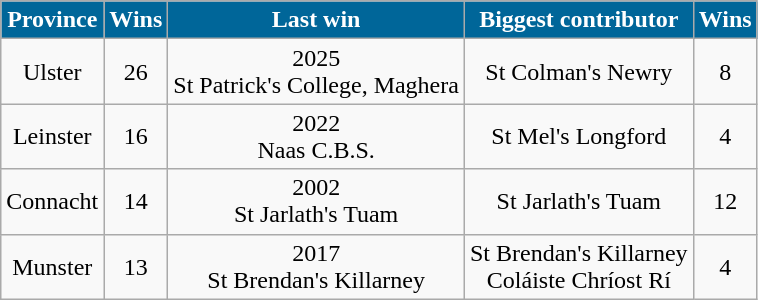<table class="wikitable">
<tr>
<th style="background:#069; color:white;">Province</th>
<th style="background:#069; color:white;">Wins</th>
<th style="background:#069; color:white;">Last win</th>
<th style="background:#069; color:white;">Biggest contributor</th>
<th style="background:#069; color:white;">Wins</th>
</tr>
<tr>
<td align=center>Ulster</td>
<td align=center>26</td>
<td align=center>2025<br>St Patrick's College, Maghera</td>
<td align=center>St Colman's Newry</td>
<td align=center>8</td>
</tr>
<tr>
<td align=center>Leinster</td>
<td align=center>16</td>
<td align=center>2022<br>Naas C.B.S.</td>
<td align=center>St Mel's Longford</td>
<td align=center>4</td>
</tr>
<tr>
<td align=center>Connacht</td>
<td align=center>14</td>
<td align=center>2002<br>St Jarlath's Tuam</td>
<td align=center>St Jarlath's Tuam</td>
<td align=center>12</td>
</tr>
<tr>
<td align=center>Munster</td>
<td align=center>13</td>
<td align=center>2017<br>St Brendan's Killarney</td>
<td align=center>St Brendan's Killarney<br>Coláiste Chríost Rí</td>
<td align=center>4</td>
</tr>
</table>
